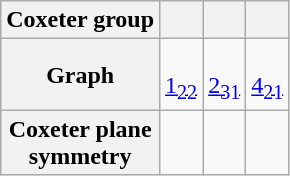<table class=wikitable>
<tr>
<th>Coxeter group</th>
<th></th>
<th></th>
<th></th>
</tr>
<tr align=center>
<th>Graph</th>
<td><br><a href='#'>1<sub>22</sub></a><br></td>
<td><br><a href='#'>2<sub>31</sub></a><br></td>
<td><br><a href='#'>4<sub>21</sub></a><br></td>
</tr>
<tr align=center>
<th>Coxeter plane<br>symmetry</th>
<td></td>
<td></td>
<td></td>
</tr>
</table>
